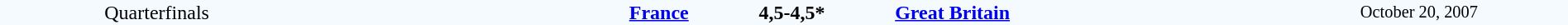<table style="width: 100%; background:#F5FAFF;" cellspacing="0">
<tr>
<td align=center rowspan=3 width=20%>Quarterfinals</td>
</tr>
<tr>
<td width=24% align=right><strong><a href='#'>France</a></strong></td>
<td align=center width=13%><strong>4,5-4,5*</strong></td>
<td width=24%><strong><a href='#'>Great Britain</a></strong></td>
<td style=font-size:85% rowspan=3 align=center>October 20, 2007</td>
</tr>
</table>
